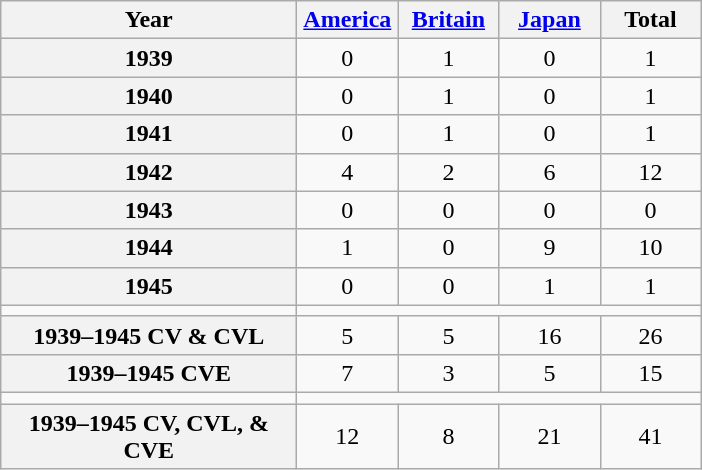<table class="wikitable" style="text-align: center;">
<tr>
<th scope="col" style="width: 190px;">Year</th>
<th scope="col" width="60px"><a href='#'>America</a></th>
<th scope="col" width="60px"><a href='#'>Britain</a></th>
<th scope="col" width="60px"><a href='#'>Japan</a></th>
<th scope="col" width="60px">Total</th>
</tr>
<tr>
<th scope="row">1939</th>
<td>0</td>
<td>1</td>
<td>0</td>
<td>1</td>
</tr>
<tr>
<th scope="row">1940</th>
<td>0</td>
<td>1</td>
<td>0</td>
<td>1</td>
</tr>
<tr>
<th scope="row">1941</th>
<td>0</td>
<td>1</td>
<td>0</td>
<td>1</td>
</tr>
<tr>
<th scope="row">1942</th>
<td>4</td>
<td>2</td>
<td>6</td>
<td>12</td>
</tr>
<tr>
<th scope="row">1943</th>
<td>0</td>
<td>0</td>
<td>0</td>
<td>0</td>
</tr>
<tr>
<th scope="row">1944</th>
<td>1</td>
<td>0</td>
<td>9</td>
<td>10</td>
</tr>
<tr>
<th scope="row">1945</th>
<td>0</td>
<td>0</td>
<td>1</td>
<td>1</td>
</tr>
<tr>
<td></td>
</tr>
<tr>
<th scope="row">1939–1945 CV & CVL</th>
<td>5</td>
<td>5</td>
<td>16</td>
<td>26</td>
</tr>
<tr>
<th scope="row">1939–1945 CVE</th>
<td>7</td>
<td>3</td>
<td>5</td>
<td>15</td>
</tr>
<tr>
<td></td>
</tr>
<tr>
<th scope="row">1939–1945 CV, CVL, & CVE</th>
<td>12</td>
<td>8</td>
<td>21</td>
<td>41</td>
</tr>
</table>
